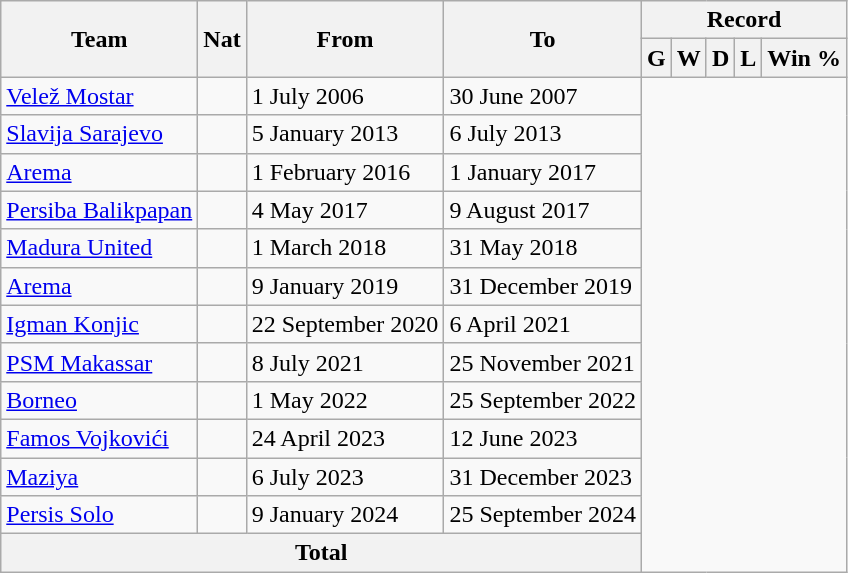<table class="wikitable" tyle="text-align: center">
<tr>
<th rowspan="2">Team</th>
<th rowspan="2">Nat</th>
<th rowspan="2">From</th>
<th rowspan="2">To</th>
<th colspan="5">Record</th>
</tr>
<tr>
<th>G</th>
<th>W</th>
<th>D</th>
<th>L</th>
<th>Win %</th>
</tr>
<tr>
<td><a href='#'>Velež Mostar</a></td>
<td></td>
<td>1 July 2006</td>
<td>30 June 2007<br></td>
</tr>
<tr>
<td><a href='#'>Slavija Sarajevo</a></td>
<td></td>
<td>5 January 2013</td>
<td>6 July 2013<br></td>
</tr>
<tr>
<td><a href='#'>Arema</a></td>
<td></td>
<td>1 February 2016</td>
<td>1 January 2017<br></td>
</tr>
<tr>
<td><a href='#'>Persiba Balikpapan</a></td>
<td></td>
<td>4 May 2017</td>
<td>9 August 2017<br></td>
</tr>
<tr>
<td><a href='#'>Madura United</a></td>
<td></td>
<td>1 March 2018</td>
<td>31 May 2018<br></td>
</tr>
<tr>
<td><a href='#'>Arema</a></td>
<td></td>
<td>9 January 2019</td>
<td>31 December 2019<br></td>
</tr>
<tr>
<td><a href='#'>Igman Konjic</a></td>
<td></td>
<td>22 September 2020</td>
<td>6 April 2021<br></td>
</tr>
<tr>
<td><a href='#'>PSM Makassar</a></td>
<td></td>
<td>8 July 2021</td>
<td>25 November 2021<br></td>
</tr>
<tr>
<td><a href='#'>Borneo</a></td>
<td></td>
<td>1 May 2022</td>
<td>25 September 2022<br></td>
</tr>
<tr>
<td><a href='#'>Famos Vojkovići</a></td>
<td></td>
<td>24 April 2023</td>
<td>12 June 2023<br></td>
</tr>
<tr>
<td><a href='#'>Maziya</a></td>
<td></td>
<td>6 July 2023</td>
<td>31 December 2023<br></td>
</tr>
<tr>
<td><a href='#'>Persis Solo</a></td>
<td></td>
<td>9 January 2024</td>
<td>25 September 2024<br></td>
</tr>
<tr>
<th colspan="4">Total<br></th>
</tr>
</table>
